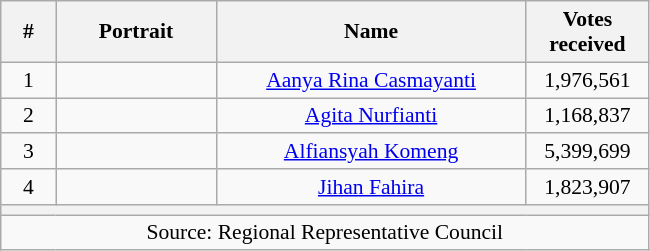<table class="wikitable sortable" style="text-align:center; font-size: 0.9em;">
<tr>
<th width="30">#</th>
<th width="100">Portrait</th>
<th width="200">Name</th>
<th width="75">Votes received</th>
</tr>
<tr>
<td>1</td>
<td></td>
<td><a href='#'>Aanya Rina Casmayanti</a></td>
<td>1,976,561</td>
</tr>
<tr>
<td>2</td>
<td></td>
<td><a href='#'>Agita Nurfianti</a></td>
<td>1,168,837</td>
</tr>
<tr>
<td>3</td>
<td></td>
<td><a href='#'>Alfiansyah Komeng</a></td>
<td>5,399,699</td>
</tr>
<tr>
<td>4</td>
<td></td>
<td><a href='#'>Jihan Fahira</a></td>
<td>1,823,907</td>
</tr>
<tr>
<th colspan="8"></th>
</tr>
<tr>
<td colspan="8">Source: Regional Representative Council</td>
</tr>
</table>
